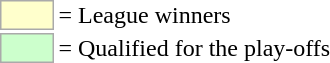<table>
<tr>
<td style="background-color:#ffffcc; border:1px solid #aaaaaa; width:2em;"></td>
<td>= League winners</td>
</tr>
<tr>
<td style="background-color:#ccffcc; border:1px solid #aaaaaa; width:2em;"></td>
<td>= Qualified for the play-offs</td>
</tr>
</table>
